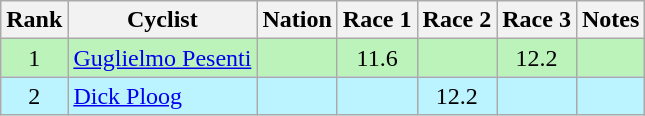<table class="wikitable sortable" style="text-align:center">
<tr>
<th>Rank</th>
<th>Cyclist</th>
<th>Nation</th>
<th>Race 1</th>
<th>Race 2</th>
<th>Race 3</th>
<th>Notes</th>
</tr>
<tr bgcolor=bbf3bb>
<td>1</td>
<td align=left><a href='#'>Guglielmo Pesenti</a></td>
<td align=left></td>
<td>11.6</td>
<td></td>
<td>12.2</td>
<td></td>
</tr>
<tr bgcolor=bbf3ff>
<td>2</td>
<td align=left><a href='#'>Dick Ploog</a></td>
<td align=left></td>
<td></td>
<td>12.2</td>
<td></td>
<td></td>
</tr>
</table>
